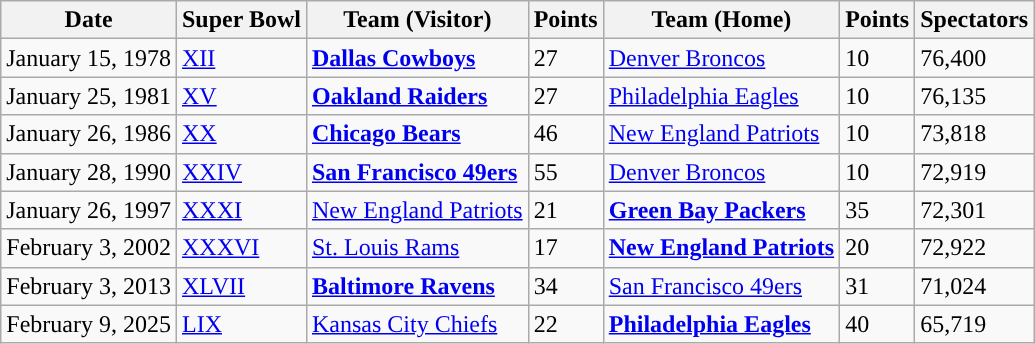<table class="wikitable" style=font-size:100% style="text-align:center">
<tr>
<th style="text-align:center;">Date</th>
<th style="text-align:center;">Super Bowl</th>
<th style="text-align:center;">Team (Visitor)</th>
<th style="text-align:center;">Points</th>
<th style="text-align:center;">Team (Home)</th>
<th style="text-align:center;">Points</th>
<th style="text-align:center;">Spectators</th>
</tr>
<tr>
<td>January 15, 1978</td>
<td><a href='#'>XII</a></td>
<td><strong><a href='#'>Dallas Cowboys</a></strong></td>
<td>27</td>
<td><a href='#'>Denver Broncos</a></td>
<td>10</td>
<td>76,400</td>
</tr>
<tr>
<td>January 25, 1981</td>
<td><a href='#'>XV</a></td>
<td><strong><a href='#'>Oakland Raiders</a></strong></td>
<td>27</td>
<td><a href='#'>Philadelphia Eagles</a></td>
<td>10</td>
<td>76,135</td>
</tr>
<tr>
<td>January 26, 1986</td>
<td><a href='#'>XX</a></td>
<td><strong><a href='#'>Chicago Bears</a></strong></td>
<td>46</td>
<td><a href='#'>New England Patriots</a></td>
<td>10</td>
<td>73,818</td>
</tr>
<tr>
<td>January 28, 1990</td>
<td><a href='#'>XXIV</a></td>
<td><strong><a href='#'>San Francisco 49ers</a></strong></td>
<td>55</td>
<td><a href='#'>Denver Broncos</a></td>
<td>10</td>
<td>72,919</td>
</tr>
<tr>
<td>January 26, 1997</td>
<td><a href='#'>XXXI</a></td>
<td><a href='#'>New England Patriots</a></td>
<td>21</td>
<td><strong><a href='#'>Green Bay Packers</a></strong></td>
<td>35</td>
<td>72,301</td>
</tr>
<tr>
<td>February 3, 2002</td>
<td><a href='#'>XXXVI</a></td>
<td><a href='#'>St. Louis Rams</a></td>
<td>17</td>
<td><strong><a href='#'>New England Patriots</a></strong></td>
<td>20</td>
<td>72,922</td>
</tr>
<tr>
<td>February 3, 2013</td>
<td><a href='#'>XLVII</a></td>
<td><strong><a href='#'>Baltimore Ravens</a></strong></td>
<td>34</td>
<td><a href='#'>San Francisco 49ers</a></td>
<td>31</td>
<td>71,024</td>
</tr>
<tr>
<td>February 9, 2025</td>
<td><a href='#'>LIX</a></td>
<td><a href='#'>Kansas City Chiefs</a></td>
<td>22</td>
<td><strong><a href='#'>Philadelphia Eagles</a></strong></td>
<td>40</td>
<td>65,719</td>
</tr>
</table>
